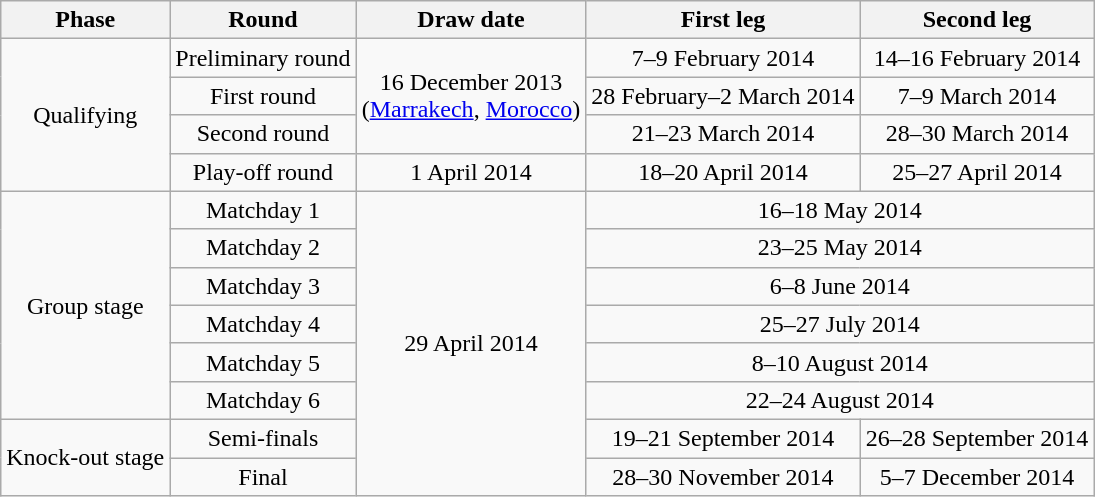<table class="wikitable" style="text-align:center">
<tr>
<th>Phase</th>
<th>Round</th>
<th>Draw date</th>
<th>First leg</th>
<th>Second leg</th>
</tr>
<tr>
<td rowspan=4>Qualifying</td>
<td>Preliminary round</td>
<td rowspan=3>16 December 2013<br>(<a href='#'>Marrakech</a>, <a href='#'>Morocco</a>)</td>
<td>7–9 February 2014</td>
<td>14–16 February 2014</td>
</tr>
<tr>
<td>First round</td>
<td>28 February–2 March 2014</td>
<td>7–9 March 2014</td>
</tr>
<tr>
<td>Second round</td>
<td>21–23 March 2014</td>
<td>28–30 March 2014</td>
</tr>
<tr>
<td>Play-off round</td>
<td>1 April 2014</td>
<td>18–20 April 2014</td>
<td>25–27 April 2014</td>
</tr>
<tr>
<td rowspan=6>Group stage</td>
<td>Matchday 1</td>
<td rowspan=8>29 April 2014</td>
<td colspan=2>16–18 May 2014</td>
</tr>
<tr>
<td>Matchday 2</td>
<td colspan=2>23–25 May 2014</td>
</tr>
<tr>
<td>Matchday 3</td>
<td colspan=2>6–8 June 2014</td>
</tr>
<tr>
<td>Matchday 4</td>
<td colspan=2>25–27 July 2014</td>
</tr>
<tr>
<td>Matchday 5</td>
<td colspan=2>8–10 August 2014</td>
</tr>
<tr>
<td>Matchday 6</td>
<td colspan=2>22–24 August 2014</td>
</tr>
<tr>
<td rowspan=2>Knock-out stage</td>
<td>Semi-finals</td>
<td>19–21 September 2014</td>
<td>26–28 September 2014</td>
</tr>
<tr>
<td>Final</td>
<td>28–30 November 2014</td>
<td>5–7 December 2014</td>
</tr>
</table>
